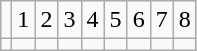<table class="wikitable">
<tr>
<td></td>
<td>1</td>
<td>2</td>
<td>3</td>
<td>4</td>
<td>5</td>
<td>6</td>
<td>7</td>
<td>8</td>
</tr>
<tr>
<td></td>
<td></td>
<td></td>
<td></td>
<td></td>
<td></td>
<td></td>
<td></td>
<td></td>
</tr>
</table>
